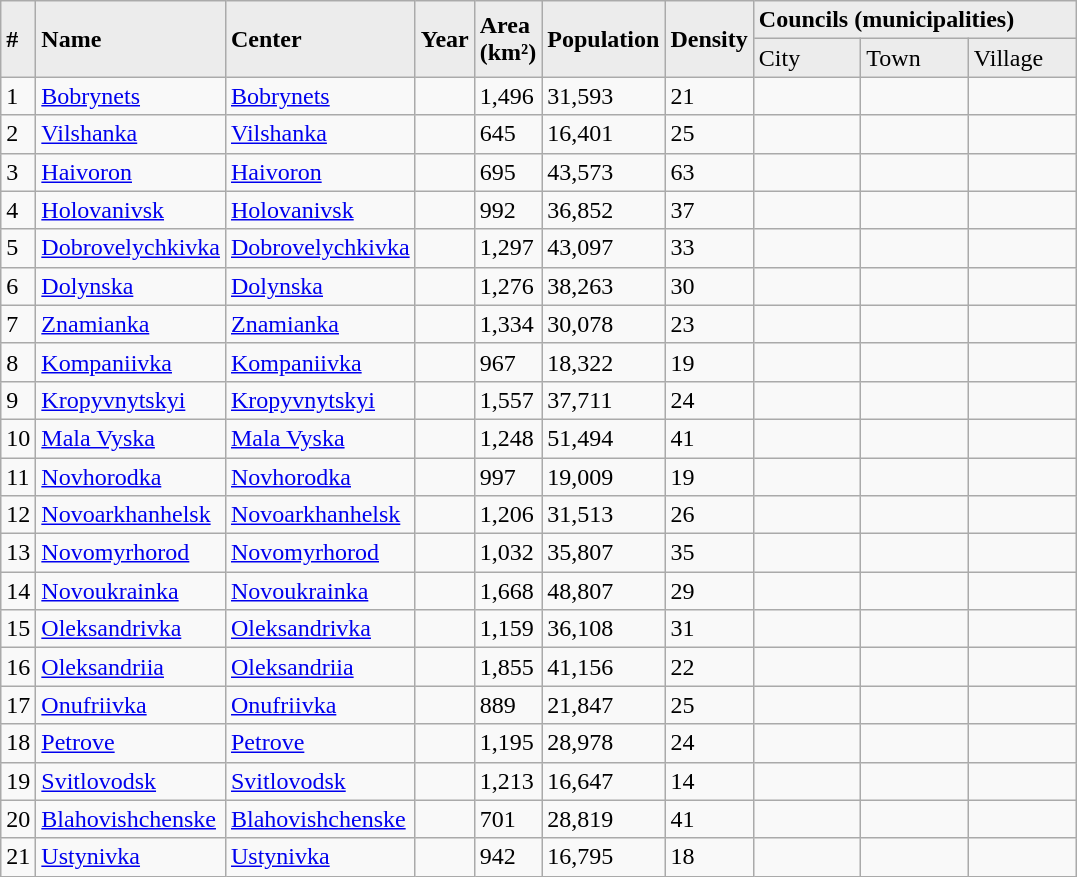<table class="wikitable">
<tr bgcolor="#ECECEC">
<td rowspan=2><strong>#</strong></td>
<td rowspan=2><strong>Name</strong></td>
<td rowspan=2><strong>Center</strong></td>
<td rowspan=2><strong>Year</strong></td>
<td rowspan=2><strong>Area<br>(km²)</strong></td>
<td rowspan=2><strong>Population</strong></td>
<td rowspan=2><strong>Density</strong></td>
<td colspan=3><strong>Councils (municipalities)</strong></td>
</tr>
<tr bgcolor="#ECECEC">
<td width=10%>City</td>
<td width=10%>Town</td>
<td width=10%>Village</td>
</tr>
<tr>
<td>1</td>
<td><a href='#'>Bobrynets</a></td>
<td><a href='#'>Bobrynets</a></td>
<td></td>
<td>1,496</td>
<td>31,593</td>
<td>21</td>
<td></td>
<td></td>
<td></td>
</tr>
<tr>
<td>2</td>
<td><a href='#'>Vilshanka</a></td>
<td><a href='#'>Vilshanka</a></td>
<td></td>
<td>645</td>
<td>16,401</td>
<td>25</td>
<td></td>
<td></td>
<td></td>
</tr>
<tr>
<td>3</td>
<td><a href='#'>Haivoron</a></td>
<td><a href='#'>Haivoron</a></td>
<td></td>
<td>695</td>
<td>43,573</td>
<td>63</td>
<td></td>
<td></td>
<td></td>
</tr>
<tr>
<td>4</td>
<td><a href='#'>Holovanivsk</a></td>
<td><a href='#'>Holovanivsk</a></td>
<td></td>
<td>992</td>
<td>36,852</td>
<td>37</td>
<td></td>
<td></td>
<td></td>
</tr>
<tr>
<td>5</td>
<td><a href='#'>Dobrovelychkivka</a></td>
<td><a href='#'>Dobrovelychkivka</a></td>
<td></td>
<td>1,297</td>
<td>43,097</td>
<td>33</td>
<td></td>
<td></td>
<td></td>
</tr>
<tr>
<td>6</td>
<td><a href='#'>Dolynska</a></td>
<td><a href='#'>Dolynska</a></td>
<td></td>
<td>1,276</td>
<td>38,263</td>
<td>30</td>
<td></td>
<td></td>
<td></td>
</tr>
<tr>
<td>7</td>
<td><a href='#'>Znamianka</a></td>
<td><a href='#'>Znamianka</a></td>
<td></td>
<td>1,334</td>
<td>30,078</td>
<td>23</td>
<td></td>
<td></td>
<td></td>
</tr>
<tr>
<td>8</td>
<td><a href='#'>Kompaniivka</a></td>
<td><a href='#'>Kompaniivka</a></td>
<td></td>
<td>967</td>
<td>18,322</td>
<td>19</td>
<td></td>
<td></td>
<td></td>
</tr>
<tr>
<td>9</td>
<td><a href='#'>Kropyvnytskyi</a></td>
<td><a href='#'>Kropyvnytskyi</a></td>
<td></td>
<td>1,557</td>
<td>37,711</td>
<td>24</td>
<td></td>
<td></td>
<td></td>
</tr>
<tr>
<td>10</td>
<td><a href='#'>Mala Vyska</a></td>
<td><a href='#'>Mala Vyska</a></td>
<td></td>
<td>1,248</td>
<td>51,494</td>
<td>41</td>
<td></td>
<td></td>
<td></td>
</tr>
<tr>
<td>11</td>
<td><a href='#'>Novhorodka</a></td>
<td><a href='#'>Novhorodka</a></td>
<td></td>
<td>997</td>
<td>19,009</td>
<td>19</td>
<td></td>
<td></td>
<td></td>
</tr>
<tr>
<td>12</td>
<td><a href='#'>Novoarkhanhelsk</a></td>
<td><a href='#'>Novoarkhanhelsk</a></td>
<td></td>
<td>1,206</td>
<td>31,513</td>
<td>26</td>
<td></td>
<td></td>
<td></td>
</tr>
<tr>
<td>13</td>
<td><a href='#'>Novomyrhorod</a></td>
<td><a href='#'>Novomyrhorod</a></td>
<td></td>
<td>1,032</td>
<td>35,807</td>
<td>35</td>
<td></td>
<td></td>
<td></td>
</tr>
<tr>
<td>14</td>
<td><a href='#'>Novoukrainka</a></td>
<td><a href='#'>Novoukrainka</a></td>
<td></td>
<td>1,668</td>
<td>48,807</td>
<td>29</td>
<td></td>
<td></td>
<td></td>
</tr>
<tr>
<td>15</td>
<td><a href='#'>Oleksandrivka</a></td>
<td><a href='#'>Oleksandrivka</a></td>
<td></td>
<td>1,159</td>
<td>36,108</td>
<td>31</td>
<td></td>
<td></td>
<td></td>
</tr>
<tr>
<td>16</td>
<td><a href='#'>Oleksandriia</a></td>
<td><a href='#'>Oleksandriia</a></td>
<td></td>
<td>1,855</td>
<td>41,156</td>
<td>22</td>
<td></td>
<td></td>
<td></td>
</tr>
<tr>
<td>17</td>
<td><a href='#'>Onufriivka</a></td>
<td><a href='#'>Onufriivka</a></td>
<td></td>
<td>889</td>
<td>21,847</td>
<td>25</td>
<td></td>
<td></td>
<td></td>
</tr>
<tr>
<td>18</td>
<td><a href='#'>Petrove</a></td>
<td><a href='#'>Petrove</a></td>
<td></td>
<td>1,195</td>
<td>28,978</td>
<td>24</td>
<td></td>
<td></td>
<td></td>
</tr>
<tr>
<td>19</td>
<td><a href='#'>Svitlovodsk</a></td>
<td><a href='#'>Svitlovodsk</a></td>
<td></td>
<td>1,213</td>
<td>16,647</td>
<td>14</td>
<td></td>
<td></td>
<td></td>
</tr>
<tr>
<td>20</td>
<td><a href='#'>Blahovishchenske</a></td>
<td><a href='#'>Blahovishchenske</a></td>
<td></td>
<td>701</td>
<td>28,819</td>
<td>41</td>
<td></td>
<td></td>
<td></td>
</tr>
<tr>
<td>21</td>
<td><a href='#'>Ustynivka</a></td>
<td><a href='#'>Ustynivka</a></td>
<td></td>
<td>942</td>
<td>16,795</td>
<td>18</td>
<td></td>
<td></td>
<td></td>
</tr>
</table>
